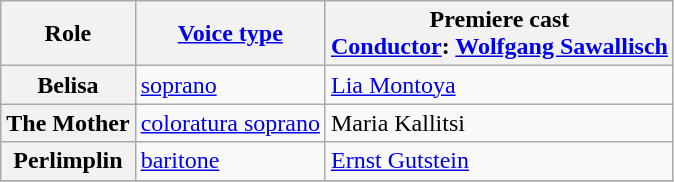<table class="wikitable plainrowheaders">
<tr>
<th scope="col">Role</th>
<th scope="col"><a href='#'>Voice type</a></th>
<th scope="col">Premiere cast<br><a href='#'>Conductor</a>: <a href='#'>Wolfgang Sawallisch</a></th>
</tr>
<tr>
<th scope="row">Belisa</th>
<td><a href='#'>soprano</a></td>
<td><a href='#'>Lia Montoya</a></td>
</tr>
<tr>
<th scope="row">The Mother</th>
<td><a href='#'>coloratura soprano</a></td>
<td>Maria Kallitsi</td>
</tr>
<tr>
<th scope="row">Perlimplin</th>
<td><a href='#'>baritone</a></td>
<td><a href='#'>Ernst Gutstein</a></td>
</tr>
<tr>
</tr>
</table>
